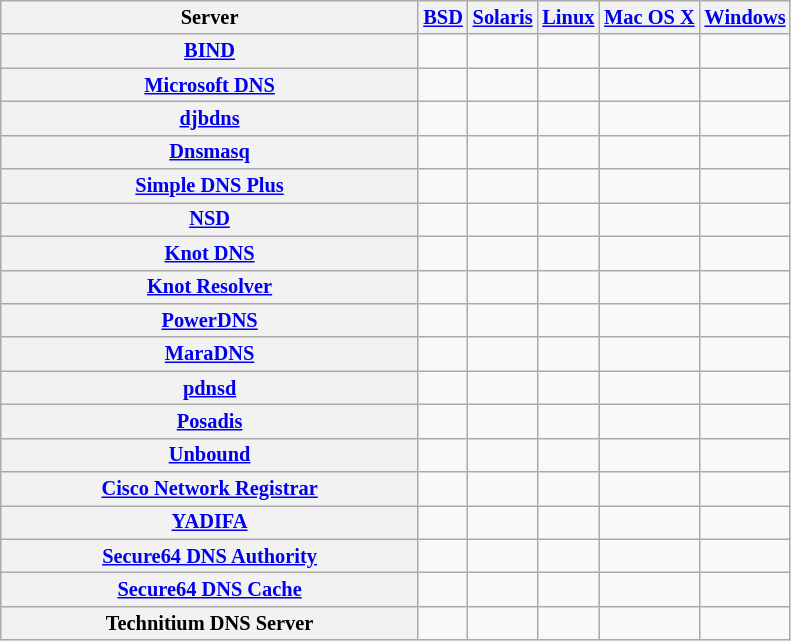<table class="sortable wikitable" style="font-size: 85%; text-align: center; width: auto;">
<tr>
<th style="width:20em">Server</th>
<th><a href='#'>BSD</a></th>
<th><a href='#'>Solaris</a></th>
<th><a href='#'>Linux</a></th>
<th><a href='#'>Mac OS X</a></th>
<th><a href='#'>Windows</a></th>
</tr>
<tr>
<th><a href='#'>BIND</a></th>
<td></td>
<td></td>
<td></td>
<td></td>
<td></td>
</tr>
<tr>
<th><a href='#'>Microsoft DNS</a></th>
<td></td>
<td></td>
<td></td>
<td></td>
<td></td>
</tr>
<tr>
<th><a href='#'>djbdns</a></th>
<td></td>
<td></td>
<td></td>
<td></td>
<td></td>
</tr>
<tr>
<th><a href='#'>Dnsmasq</a></th>
<td></td>
<td></td>
<td></td>
<td></td>
<td></td>
</tr>
<tr>
<th><a href='#'>Simple DNS Plus</a></th>
<td></td>
<td></td>
<td></td>
<td></td>
<td></td>
</tr>
<tr>
<th><a href='#'>NSD</a></th>
<td></td>
<td></td>
<td></td>
<td></td>
<td></td>
</tr>
<tr>
<th><a href='#'>Knot DNS</a></th>
<td></td>
<td></td>
<td></td>
<td></td>
<td></td>
</tr>
<tr>
<th><a href='#'>Knot Resolver</a></th>
<td></td>
<td></td>
<td></td>
<td></td>
<td></td>
</tr>
<tr>
<th><a href='#'>PowerDNS</a></th>
<td></td>
<td> </td>
<td></td>
<td></td>
<td></td>
</tr>
<tr>
<th><a href='#'>MaraDNS</a></th>
<td></td>
<td> </td>
<td></td>
<td></td>
<td></td>
</tr>
<tr>
<th><a href='#'>pdnsd</a></th>
<td> </td>
<td> </td>
<td> </td>
<td> </td>
<td> </td>
</tr>
<tr>
<th><a href='#'>Posadis</a></th>
<td></td>
<td></td>
<td></td>
<td></td>
<td> </td>
</tr>
<tr>
<th><a href='#'>Unbound</a></th>
<td></td>
<td></td>
<td></td>
<td></td>
<td></td>
</tr>
<tr>
<th><a href='#'>Cisco Network Registrar</a></th>
<td></td>
<td></td>
<td></td>
<td></td>
<td></td>
</tr>
<tr>
<th><a href='#'>YADIFA</a></th>
<td></td>
<td></td>
<td></td>
<td></td>
<td></td>
</tr>
<tr>
<th><a href='#'>Secure64 DNS Authority</a></th>
<td></td>
<td></td>
<td></td>
<td></td>
<td></td>
</tr>
<tr>
<th><a href='#'>Secure64 DNS Cache</a></th>
<td></td>
<td></td>
<td></td>
<td></td>
<td></td>
</tr>
<tr>
<th>Technitium DNS Server</th>
<td></td>
<td></td>
<td></td>
<td></td>
<td></td>
</tr>
</table>
